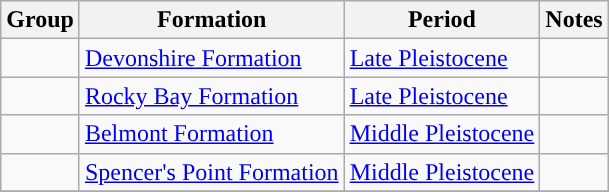<table class="wikitable sortable">
<tr>
<th>Group</th>
<th>Formation</th>
<th>Period</th>
<th class="unsortable">Notes</th>
</tr>
<tr>
<td></td>
<td><a href='#'>Devonshire Formation</a></td>
<td style="background-color: "><a href='#'>Late Pleistocene</a></td>
<td align=center></td>
</tr>
<tr>
<td></td>
<td><a href='#'>Rocky Bay Formation</a></td>
<td style="background-color: "><a href='#'>Late Pleistocene</a></td>
<td align=center></td>
</tr>
<tr>
<td></td>
<td><a href='#'>Belmont Formation</a></td>
<td style="background-color: "><a href='#'>Middle Pleistocene</a></td>
<td align=center></td>
</tr>
<tr>
<td></td>
<td><a href='#'>Spencer's Point Formation</a></td>
<td style="background-color: "><a href='#'>Middle Pleistocene</a></td>
<td align=center></td>
</tr>
<tr>
</tr>
</table>
